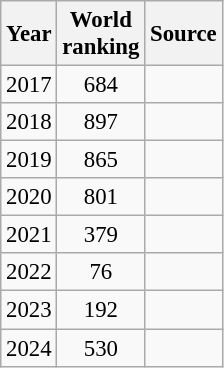<table class="wikitable" style="text-align:center; font-size: 95%;">
<tr>
<th>Year</th>
<th>World<br>ranking</th>
<th>Source</th>
</tr>
<tr>
<td>2017</td>
<td>684</td>
<td></td>
</tr>
<tr>
<td>2018</td>
<td>897</td>
<td></td>
</tr>
<tr>
<td>2019</td>
<td>865</td>
<td></td>
</tr>
<tr>
<td>2020</td>
<td>801</td>
<td></td>
</tr>
<tr>
<td>2021</td>
<td>379</td>
<td></td>
</tr>
<tr>
<td>2022</td>
<td>76</td>
<td></td>
</tr>
<tr>
<td>2023</td>
<td>192</td>
<td></td>
</tr>
<tr>
<td>2024</td>
<td>530</td>
<td></td>
</tr>
</table>
